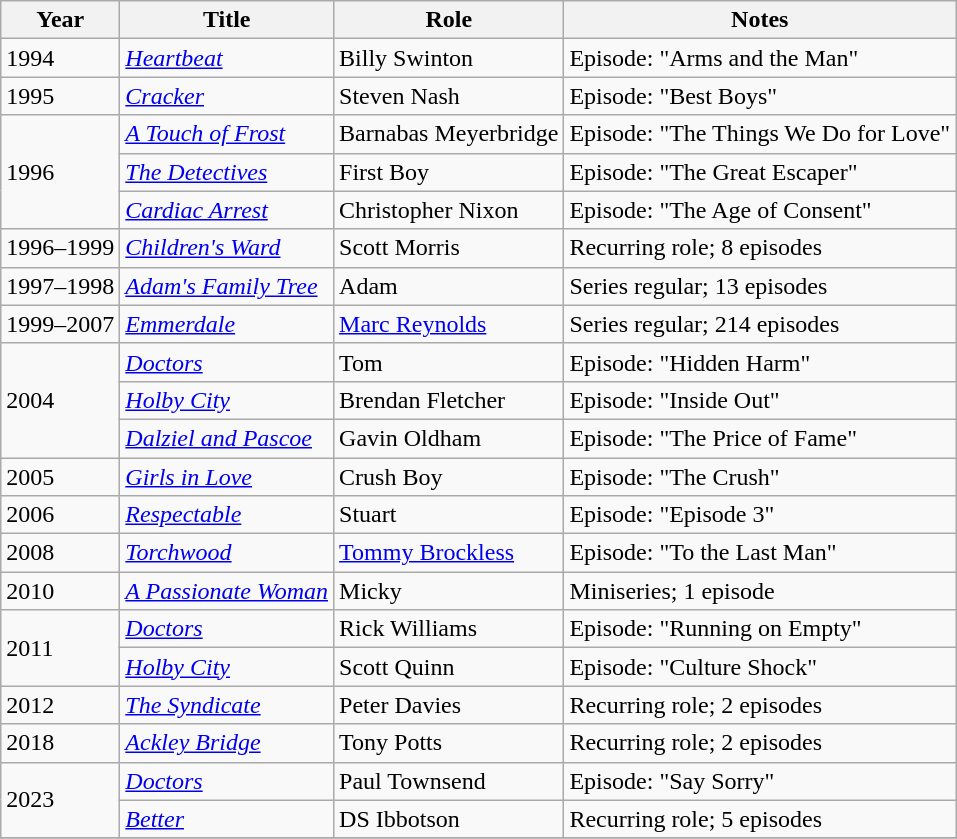<table class="wikitable sortable">
<tr>
<th>Year</th>
<th>Title</th>
<th>Role</th>
<th>Notes</th>
</tr>
<tr>
<td>1994</td>
<td><em><a href='#'>Heartbeat</a></em></td>
<td>Billy Swinton</td>
<td>Episode: "Arms and the Man"</td>
</tr>
<tr>
<td>1995</td>
<td><em><a href='#'>Cracker</a></em></td>
<td>Steven Nash</td>
<td>Episode: "Best Boys"</td>
</tr>
<tr>
<td rowspan="3">1996</td>
<td><em><a href='#'>A Touch of Frost</a></em></td>
<td>Barnabas Meyerbridge</td>
<td>Episode: "The Things We Do for Love"</td>
</tr>
<tr>
<td><em><a href='#'>The Detectives</a></em></td>
<td>First Boy</td>
<td>Episode: "The Great Escaper"</td>
</tr>
<tr>
<td><em><a href='#'>Cardiac Arrest</a></em></td>
<td>Christopher Nixon</td>
<td>Episode: "The Age of Consent"</td>
</tr>
<tr>
<td>1996–1999</td>
<td><em><a href='#'>Children's Ward</a></em></td>
<td>Scott Morris</td>
<td>Recurring role; 8 episodes</td>
</tr>
<tr>
<td>1997–1998</td>
<td><em><a href='#'>Adam's Family Tree</a></em></td>
<td>Adam</td>
<td>Series regular; 13 episodes</td>
</tr>
<tr>
<td>1999–2007</td>
<td><em><a href='#'>Emmerdale</a></em></td>
<td><a href='#'>Marc Reynolds</a></td>
<td>Series regular; 214 episodes</td>
</tr>
<tr>
<td rowspan="3">2004</td>
<td><em><a href='#'>Doctors</a></em></td>
<td>Tom</td>
<td>Episode: "Hidden Harm"</td>
</tr>
<tr>
<td><em><a href='#'>Holby City</a></em></td>
<td>Brendan Fletcher</td>
<td>Episode: "Inside Out"</td>
</tr>
<tr>
<td><em><a href='#'>Dalziel and Pascoe</a></em></td>
<td>Gavin Oldham</td>
<td>Episode: "The Price of Fame"</td>
</tr>
<tr>
<td>2005</td>
<td><em><a href='#'>Girls in Love</a></em></td>
<td>Crush Boy</td>
<td>Episode: "The Crush"</td>
</tr>
<tr>
<td>2006</td>
<td><em><a href='#'>Respectable</a></em></td>
<td>Stuart</td>
<td>Episode: "Episode 3"</td>
</tr>
<tr>
<td>2008</td>
<td><em><a href='#'>Torchwood</a></em></td>
<td><a href='#'>Tommy Brockless</a></td>
<td>Episode: "To the Last Man"</td>
</tr>
<tr>
<td>2010</td>
<td><em><a href='#'>A Passionate Woman</a></em></td>
<td>Micky</td>
<td>Miniseries; 1 episode</td>
</tr>
<tr>
<td rowspan="2">2011</td>
<td><em><a href='#'>Doctors</a></em></td>
<td>Rick Williams</td>
<td>Episode: "Running on Empty"</td>
</tr>
<tr>
<td><em><a href='#'>Holby City</a></em></td>
<td>Scott Quinn</td>
<td>Episode: "Culture Shock"</td>
</tr>
<tr>
<td>2012</td>
<td><em><a href='#'>The Syndicate</a></em></td>
<td>Peter Davies</td>
<td>Recurring role; 2 episodes</td>
</tr>
<tr>
<td>2018</td>
<td><em><a href='#'>Ackley Bridge</a></em></td>
<td>Tony Potts</td>
<td>Recurring role; 2 episodes</td>
</tr>
<tr>
<td rowspan="2">2023</td>
<td><em><a href='#'>Doctors</a></em></td>
<td>Paul Townsend</td>
<td>Episode: "Say Sorry"</td>
</tr>
<tr>
<td><em><a href='#'>Better</a></em></td>
<td>DS Ibbotson</td>
<td>Recurring role; 5 episodes</td>
</tr>
<tr>
</tr>
</table>
